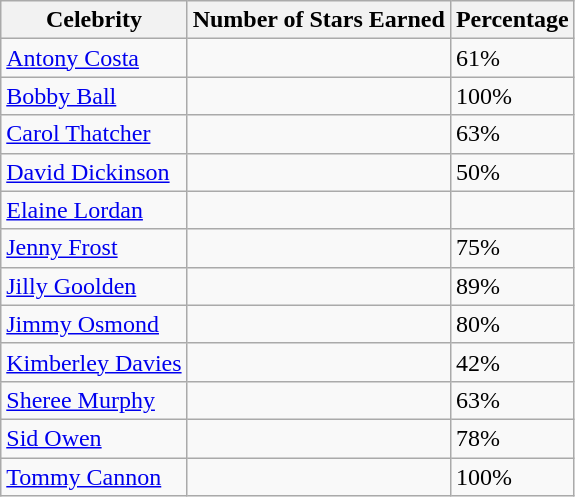<table class=wikitable >
<tr>
<th>Celebrity</th>
<th>Number of Stars Earned</th>
<th>Percentage</th>
</tr>
<tr>
<td><a href='#'>Antony Costa</a></td>
<td></td>
<td>61%</td>
</tr>
<tr>
<td><a href='#'>Bobby Ball</a></td>
<td></td>
<td>100%</td>
</tr>
<tr>
<td><a href='#'>Carol Thatcher</a></td>
<td></td>
<td>63%</td>
</tr>
<tr>
<td><a href='#'>David Dickinson</a></td>
<td></td>
<td>50%</td>
</tr>
<tr>
<td><a href='#'>Elaine Lordan</a></td>
<td></td>
<td></td>
</tr>
<tr>
<td><a href='#'>Jenny Frost</a></td>
<td></td>
<td>75%</td>
</tr>
<tr>
<td><a href='#'>Jilly Goolden</a></td>
<td></td>
<td>89%</td>
</tr>
<tr>
<td><a href='#'>Jimmy Osmond</a></td>
<td></td>
<td>80%</td>
</tr>
<tr>
<td><a href='#'>Kimberley Davies</a></td>
<td></td>
<td>42%</td>
</tr>
<tr>
<td><a href='#'>Sheree Murphy</a></td>
<td></td>
<td>63%</td>
</tr>
<tr>
<td><a href='#'>Sid Owen</a></td>
<td></td>
<td>78%</td>
</tr>
<tr>
<td><a href='#'>Tommy Cannon</a></td>
<td></td>
<td>100%</td>
</tr>
</table>
